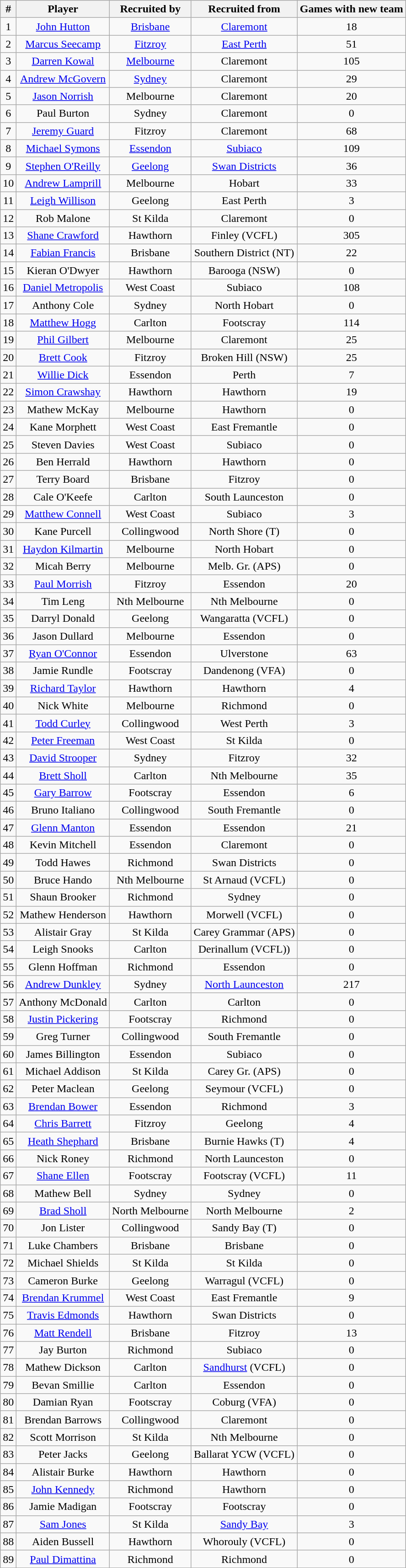<table class="wikitable sortable" style="text-align:center">
<tr>
<th>#</th>
<th>Player</th>
<th>Recruited by</th>
<th>Recruited from</th>
<th>Games with new team</th>
</tr>
<tr>
<td>1</td>
<td><a href='#'>John Hutton</a></td>
<td><a href='#'>Brisbane</a></td>
<td><a href='#'>Claremont</a></td>
<td>18</td>
</tr>
<tr>
<td>2</td>
<td><a href='#'>Marcus Seecamp</a></td>
<td><a href='#'>Fitzroy</a></td>
<td><a href='#'>East Perth</a></td>
<td>51</td>
</tr>
<tr>
<td>3</td>
<td><a href='#'>Darren Kowal</a></td>
<td><a href='#'>Melbourne</a></td>
<td>Claremont</td>
<td>105</td>
</tr>
<tr>
<td>4</td>
<td><a href='#'>Andrew McGovern</a></td>
<td><a href='#'>Sydney</a></td>
<td>Claremont</td>
<td>29</td>
</tr>
<tr>
<td>5</td>
<td><a href='#'>Jason Norrish</a></td>
<td>Melbourne</td>
<td>Claremont</td>
<td>20</td>
</tr>
<tr>
<td>6</td>
<td>Paul Burton</td>
<td>Sydney</td>
<td>Claremont</td>
<td>0</td>
</tr>
<tr>
<td>7</td>
<td><a href='#'>Jeremy Guard</a></td>
<td>Fitzroy</td>
<td>Claremont</td>
<td>68</td>
</tr>
<tr>
<td>8</td>
<td><a href='#'>Michael Symons</a></td>
<td><a href='#'>Essendon</a></td>
<td><a href='#'>Subiaco</a></td>
<td>109</td>
</tr>
<tr>
<td>9</td>
<td><a href='#'>Stephen O'Reilly</a></td>
<td><a href='#'>Geelong</a></td>
<td><a href='#'>Swan Districts</a></td>
<td>36</td>
</tr>
<tr>
<td>10</td>
<td><a href='#'>Andrew Lamprill</a></td>
<td>Melbourne</td>
<td>Hobart</td>
<td>33</td>
</tr>
<tr>
<td>11</td>
<td><a href='#'>Leigh Willison</a></td>
<td>Geelong</td>
<td>East Perth</td>
<td>3</td>
</tr>
<tr>
<td>12</td>
<td>Rob Malone</td>
<td>St Kilda</td>
<td>Claremont</td>
<td>0</td>
</tr>
<tr>
<td>13</td>
<td><a href='#'>Shane Crawford</a></td>
<td>Hawthorn</td>
<td>Finley (VCFL)</td>
<td>305</td>
</tr>
<tr>
<td>14</td>
<td><a href='#'>Fabian Francis</a></td>
<td>Brisbane</td>
<td>Southern District (NT)</td>
<td>22</td>
</tr>
<tr>
<td>15</td>
<td>Kieran O'Dwyer</td>
<td>Hawthorn</td>
<td>Barooga (NSW)</td>
<td>0</td>
</tr>
<tr>
<td>16</td>
<td><a href='#'>Daniel Metropolis</a></td>
<td>West Coast</td>
<td>Subiaco</td>
<td>108</td>
</tr>
<tr>
<td>17</td>
<td>Anthony Cole</td>
<td>Sydney</td>
<td>North Hobart</td>
<td>0</td>
</tr>
<tr>
<td>18</td>
<td><a href='#'>Matthew Hogg</a></td>
<td>Carlton</td>
<td>Footscray</td>
<td>114</td>
</tr>
<tr>
<td>19</td>
<td><a href='#'>Phil Gilbert</a></td>
<td>Melbourne</td>
<td>Claremont</td>
<td>25</td>
</tr>
<tr>
<td>20</td>
<td><a href='#'>Brett Cook</a></td>
<td>Fitzroy</td>
<td>Broken Hill (NSW)</td>
<td>25</td>
</tr>
<tr>
<td>21</td>
<td><a href='#'>Willie Dick</a></td>
<td>Essendon</td>
<td>Perth</td>
<td>7</td>
</tr>
<tr>
<td>22</td>
<td><a href='#'>Simon Crawshay</a></td>
<td>Hawthorn</td>
<td>Hawthorn</td>
<td>19</td>
</tr>
<tr>
<td>23</td>
<td>Mathew McKay</td>
<td>Melbourne</td>
<td>Hawthorn</td>
<td>0</td>
</tr>
<tr>
<td>24</td>
<td>Kane Morphett</td>
<td>West Coast</td>
<td>East Fremantle</td>
<td>0</td>
</tr>
<tr>
<td>25</td>
<td>Steven Davies</td>
<td>West Coast</td>
<td>Subiaco</td>
<td>0</td>
</tr>
<tr>
<td>26</td>
<td>Ben Herrald</td>
<td>Hawthorn</td>
<td>Hawthorn</td>
<td>0</td>
</tr>
<tr>
<td>27</td>
<td>Terry Board</td>
<td>Brisbane</td>
<td>Fitzroy</td>
<td>0</td>
</tr>
<tr>
<td>28</td>
<td>Cale O'Keefe</td>
<td>Carlton</td>
<td>South Launceston</td>
<td>0</td>
</tr>
<tr>
<td>29</td>
<td><a href='#'>Matthew Connell</a></td>
<td>West Coast</td>
<td>Subiaco</td>
<td>3</td>
</tr>
<tr>
<td>30</td>
<td>Kane Purcell</td>
<td>Collingwood</td>
<td>North Shore (T)</td>
<td>0</td>
</tr>
<tr>
<td>31</td>
<td><a href='#'>Haydon Kilmartin</a></td>
<td>Melbourne</td>
<td>North Hobart</td>
<td>0</td>
</tr>
<tr>
<td>32</td>
<td>Micah Berry</td>
<td>Melbourne</td>
<td>Melb. Gr. (APS)</td>
<td>0</td>
</tr>
<tr>
<td>33</td>
<td><a href='#'>Paul Morrish</a></td>
<td>Fitzroy</td>
<td>Essendon</td>
<td>20</td>
</tr>
<tr>
<td>34</td>
<td>Tim Leng</td>
<td>Nth Melbourne</td>
<td>Nth Melbourne</td>
<td>0</td>
</tr>
<tr>
<td>35</td>
<td>Darryl Donald</td>
<td>Geelong</td>
<td>Wangaratta (VCFL)</td>
<td>0</td>
</tr>
<tr>
<td>36</td>
<td>Jason Dullard</td>
<td>Melbourne</td>
<td>Essendon</td>
<td>0</td>
</tr>
<tr>
<td>37</td>
<td><a href='#'>Ryan O'Connor</a></td>
<td>Essendon</td>
<td>Ulverstone</td>
<td>63</td>
</tr>
<tr>
<td>38</td>
<td>Jamie Rundle</td>
<td>Footscray</td>
<td>Dandenong (VFA)</td>
<td>0</td>
</tr>
<tr>
<td>39</td>
<td><a href='#'>Richard Taylor</a></td>
<td>Hawthorn</td>
<td>Hawthorn</td>
<td>4</td>
</tr>
<tr>
<td>40</td>
<td>Nick White</td>
<td>Melbourne</td>
<td>Richmond</td>
<td>0</td>
</tr>
<tr>
<td>41</td>
<td><a href='#'>Todd Curley</a></td>
<td>Collingwood</td>
<td>West Perth</td>
<td>3</td>
</tr>
<tr>
<td>42</td>
<td><a href='#'>Peter Freeman</a></td>
<td>West Coast</td>
<td>St Kilda</td>
<td>0</td>
</tr>
<tr>
<td>43</td>
<td><a href='#'>David Strooper</a></td>
<td>Sydney</td>
<td>Fitzroy</td>
<td>32</td>
</tr>
<tr>
<td>44</td>
<td><a href='#'>Brett Sholl</a></td>
<td>Carlton</td>
<td>Nth Melbourne</td>
<td>35</td>
</tr>
<tr>
<td>45</td>
<td><a href='#'>Gary Barrow</a></td>
<td>Footscray</td>
<td>Essendon</td>
<td>6</td>
</tr>
<tr>
<td>46</td>
<td>Bruno Italiano</td>
<td>Collingwood</td>
<td>South Fremantle</td>
<td>0</td>
</tr>
<tr>
<td>47</td>
<td><a href='#'>Glenn Manton</a></td>
<td>Essendon</td>
<td>Essendon</td>
<td>21</td>
</tr>
<tr>
<td>48</td>
<td>Kevin Mitchell</td>
<td>Essendon</td>
<td>Claremont</td>
<td>0</td>
</tr>
<tr>
<td>49</td>
<td>Todd Hawes</td>
<td>Richmond</td>
<td>Swan Districts</td>
<td>0</td>
</tr>
<tr>
<td>50</td>
<td>Bruce Hando</td>
<td>Nth Melbourne</td>
<td>St Arnaud (VCFL)</td>
<td>0</td>
</tr>
<tr>
<td>51</td>
<td>Shaun Brooker</td>
<td>Richmond</td>
<td>Sydney</td>
<td>0</td>
</tr>
<tr>
<td>52</td>
<td>Mathew Henderson</td>
<td>Hawthorn</td>
<td>Morwell (VCFL)</td>
<td>0</td>
</tr>
<tr>
<td>53</td>
<td>Alistair Gray</td>
<td>St Kilda</td>
<td>Carey Grammar (APS)</td>
<td>0</td>
</tr>
<tr>
<td>54</td>
<td>Leigh Snooks</td>
<td>Carlton</td>
<td>Derinallum (VCFL))</td>
<td>0</td>
</tr>
<tr>
<td>55</td>
<td>Glenn Hoffman</td>
<td>Richmond</td>
<td>Essendon</td>
<td>0</td>
</tr>
<tr>
<td>56</td>
<td><a href='#'>Andrew Dunkley</a></td>
<td>Sydney</td>
<td><a href='#'>North Launceston</a></td>
<td>217</td>
</tr>
<tr>
<td>57</td>
<td>Anthony McDonald</td>
<td>Carlton</td>
<td>Carlton</td>
<td>0</td>
</tr>
<tr>
<td>58</td>
<td><a href='#'>Justin Pickering</a></td>
<td>Footscray</td>
<td>Richmond</td>
<td>0</td>
</tr>
<tr>
<td>59</td>
<td>Greg Turner</td>
<td>Collingwood</td>
<td>South Fremantle</td>
<td>0</td>
</tr>
<tr>
<td>60</td>
<td>James Billington</td>
<td>Essendon</td>
<td>Subiaco</td>
<td>0</td>
</tr>
<tr>
<td>61</td>
<td>Michael Addison</td>
<td>St Kilda</td>
<td>Carey Gr. (APS)</td>
<td>0</td>
</tr>
<tr>
<td>62</td>
<td>Peter Maclean</td>
<td>Geelong</td>
<td>Seymour (VCFL)</td>
<td>0</td>
</tr>
<tr>
<td>63</td>
<td><a href='#'>Brendan Bower</a></td>
<td>Essendon</td>
<td>Richmond</td>
<td>3</td>
</tr>
<tr>
<td>64</td>
<td><a href='#'>Chris Barrett</a></td>
<td>Fitzroy</td>
<td>Geelong</td>
<td>4</td>
</tr>
<tr>
<td>65</td>
<td><a href='#'>Heath Shephard</a></td>
<td>Brisbane</td>
<td>Burnie Hawks (T)</td>
<td>4</td>
</tr>
<tr>
<td>66</td>
<td>Nick Roney</td>
<td>Richmond</td>
<td>North Launceston</td>
<td>0</td>
</tr>
<tr>
<td>67</td>
<td><a href='#'>Shane Ellen</a></td>
<td>Footscray</td>
<td>Footscray (VCFL)</td>
<td>11</td>
</tr>
<tr>
<td>68</td>
<td>Mathew Bell</td>
<td>Sydney</td>
<td>Sydney</td>
<td>0</td>
</tr>
<tr>
<td>69</td>
<td><a href='#'>Brad Sholl</a></td>
<td>North Melbourne</td>
<td>North Melbourne</td>
<td>2</td>
</tr>
<tr>
<td>70</td>
<td>Jon Lister</td>
<td>Collingwood</td>
<td>Sandy Bay (T)</td>
<td>0</td>
</tr>
<tr>
<td>71</td>
<td>Luke Chambers</td>
<td>Brisbane</td>
<td>Brisbane</td>
<td>0</td>
</tr>
<tr>
<td>72</td>
<td>Michael Shields</td>
<td>St Kilda</td>
<td>St Kilda</td>
<td>0</td>
</tr>
<tr>
<td>73</td>
<td>Cameron Burke</td>
<td>Geelong</td>
<td>Warragul (VCFL)</td>
<td>0</td>
</tr>
<tr>
<td>74</td>
<td><a href='#'>Brendan Krummel</a></td>
<td>West Coast</td>
<td>East Fremantle</td>
<td>9</td>
</tr>
<tr>
<td>75</td>
<td><a href='#'>Travis Edmonds</a></td>
<td>Hawthorn</td>
<td>Swan Districts</td>
<td>0</td>
</tr>
<tr>
<td>76</td>
<td><a href='#'>Matt Rendell</a></td>
<td>Brisbane</td>
<td>Fitzroy</td>
<td>13</td>
</tr>
<tr>
<td>77</td>
<td>Jay Burton</td>
<td>Richmond</td>
<td>Subiaco</td>
<td>0</td>
</tr>
<tr>
<td>78</td>
<td>Mathew Dickson</td>
<td>Carlton</td>
<td><a href='#'>Sandhurst</a> (VCFL)</td>
<td>0</td>
</tr>
<tr>
<td>79</td>
<td>Bevan Smillie</td>
<td>Carlton</td>
<td>Essendon</td>
<td>0</td>
</tr>
<tr>
<td>80</td>
<td>Damian Ryan</td>
<td>Footscray</td>
<td>Coburg (VFA)</td>
<td>0</td>
</tr>
<tr>
<td>81</td>
<td>Brendan Barrows</td>
<td>Collingwood</td>
<td>Claremont</td>
<td>0</td>
</tr>
<tr>
<td>82</td>
<td>Scott Morrison</td>
<td>St Kilda</td>
<td>Nth Melbourne</td>
<td>0</td>
</tr>
<tr>
<td>83</td>
<td>Peter Jacks</td>
<td>Geelong</td>
<td>Ballarat YCW (VCFL)</td>
<td>0</td>
</tr>
<tr>
<td>84</td>
<td>Alistair Burke</td>
<td>Hawthorn</td>
<td>Hawthorn</td>
<td>0</td>
</tr>
<tr>
<td>85</td>
<td><a href='#'>John Kennedy</a></td>
<td>Richmond</td>
<td>Hawthorn</td>
<td>0</td>
</tr>
<tr>
<td>86</td>
<td>Jamie Madigan</td>
<td>Footscray</td>
<td>Footscray</td>
<td>0</td>
</tr>
<tr>
<td>87</td>
<td><a href='#'>Sam Jones</a></td>
<td>St Kilda</td>
<td><a href='#'>Sandy Bay</a></td>
<td>3</td>
</tr>
<tr>
<td>88</td>
<td>Aiden Bussell</td>
<td>Hawthorn</td>
<td>Whorouly (VCFL)</td>
<td>0</td>
</tr>
<tr>
<td>89</td>
<td><a href='#'>Paul Dimattina</a></td>
<td>Richmond</td>
<td>Richmond</td>
<td>0</td>
</tr>
</table>
